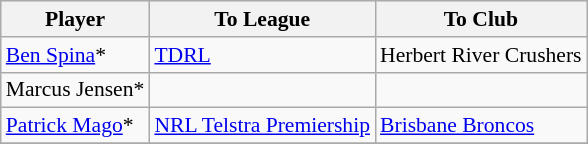<table class="wikitable" style="font-size:90%">
<tr bgcolor="#efefef">
<th width=" ">Player</th>
<th width=" ">To League</th>
<th width=" ">To Club</th>
</tr>
<tr>
<td> <a href='#'>Ben Spina</a>*</td>
<td><a href='#'>TDRL</a></td>
<td> Herbert River Crushers</td>
</tr>
<tr>
<td> Marcus Jensen*</td>
<td></td>
<td></td>
</tr>
<tr>
<td> <a href='#'>Patrick Mago</a>*</td>
<td><a href='#'>NRL Telstra Premiership</a></td>
<td> <a href='#'>Brisbane Broncos</a></td>
</tr>
<tr>
</tr>
</table>
